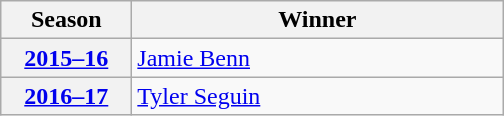<table class="wikitable">
<tr>
<th scope="col" style="width:5em">Season</th>
<th scope="col" style="width:15em">Winner</th>
</tr>
<tr>
<th scope="row"><a href='#'>2015–16</a></th>
<td><a href='#'>Jamie Benn</a></td>
</tr>
<tr>
<th scope="row"><a href='#'>2016–17</a></th>
<td><a href='#'>Tyler Seguin</a></td>
</tr>
</table>
